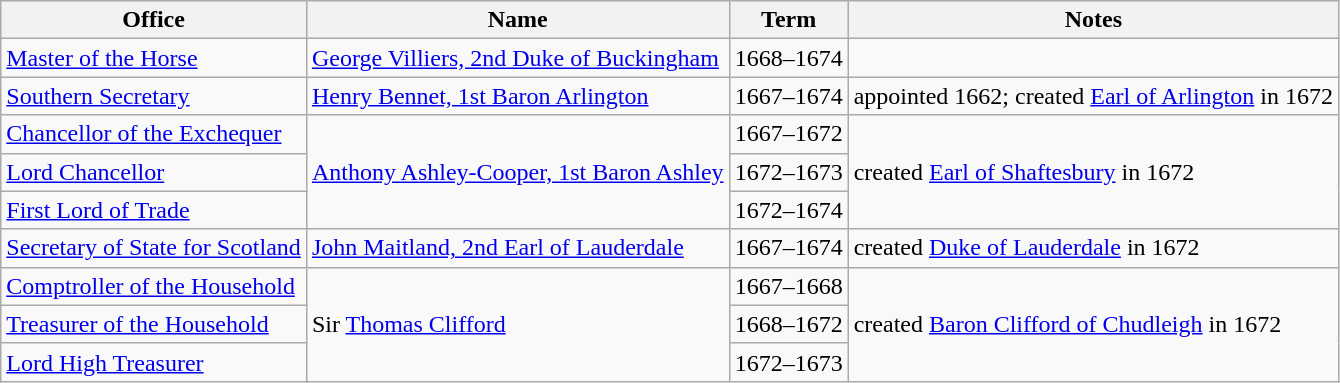<table class="wikitable">
<tr>
<th>Office</th>
<th>Name</th>
<th>Term</th>
<th>Notes</th>
</tr>
<tr>
<td><a href='#'>Master of the Horse</a></td>
<td><a href='#'>George Villiers, 2nd Duke of Buckingham</a></td>
<td>1668–1674</td>
<td> </td>
</tr>
<tr>
<td><a href='#'>Southern Secretary</a></td>
<td><a href='#'>Henry Bennet, 1st Baron Arlington</a></td>
<td>1667–1674</td>
<td>appointed 1662; created <a href='#'>Earl of Arlington</a> in 1672</td>
</tr>
<tr>
<td><a href='#'>Chancellor of the Exchequer</a></td>
<td rowspan="3"><a href='#'>Anthony Ashley-Cooper, 1st Baron Ashley</a></td>
<td>1667–1672</td>
<td rowspan="3">created <a href='#'>Earl of Shaftesbury</a> in 1672</td>
</tr>
<tr>
<td><a href='#'>Lord Chancellor</a></td>
<td>1672–1673</td>
</tr>
<tr>
<td><a href='#'>First Lord of Trade</a></td>
<td>1672–1674</td>
</tr>
<tr>
<td><a href='#'>Secretary of State for Scotland</a></td>
<td><a href='#'>John Maitland, 2nd Earl of Lauderdale</a></td>
<td>1667–1674</td>
<td>created <a href='#'>Duke of Lauderdale</a> in 1672</td>
</tr>
<tr>
<td><a href='#'>Comptroller of the Household</a></td>
<td rowspan="3">Sir <a href='#'>Thomas Clifford</a></td>
<td>1667–1668</td>
<td rowspan="3">created <a href='#'>Baron Clifford of Chudleigh</a> in 1672</td>
</tr>
<tr>
<td><a href='#'>Treasurer of the Household</a></td>
<td>1668–1672</td>
</tr>
<tr>
<td><a href='#'>Lord High Treasurer</a></td>
<td>1672–1673</td>
</tr>
</table>
